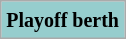<table class="wikitable">
<tr>
<td style="background:#96CDCD;"><small><strong>Playoff berth</strong></small></td>
</tr>
</table>
